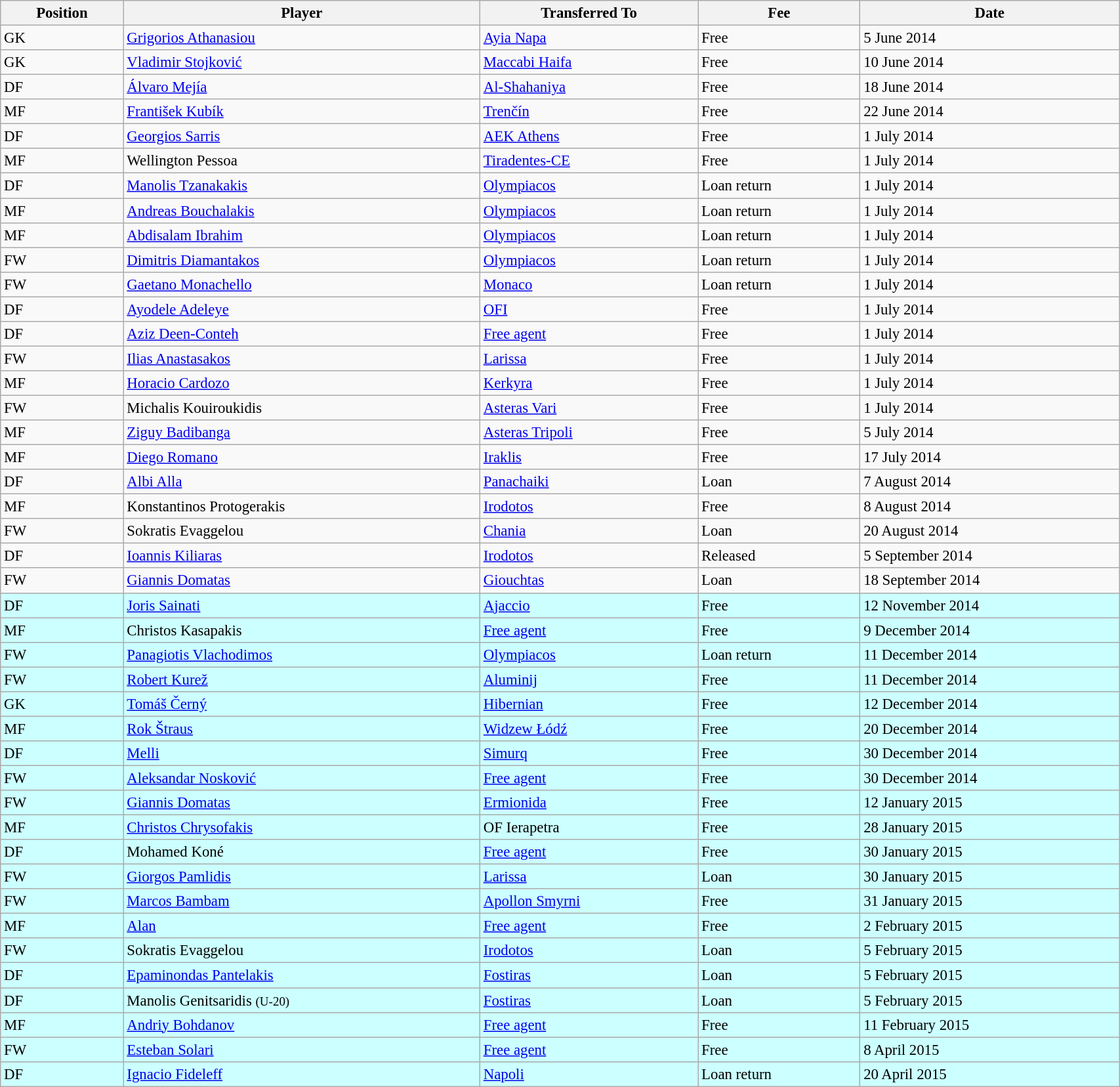<table class="wikitable sortable" style="width:90%; text-align:center; font-size:95%; text-align:left;">
<tr>
<th><strong>Position</strong></th>
<th><strong>Player</strong></th>
<th><strong>Transferred To</strong></th>
<th><strong>Fee</strong></th>
<th><strong>Date</strong></th>
</tr>
<tr>
<td>GK</td>
<td> <a href='#'>Grigorios Athanasiou</a></td>
<td> <a href='#'>Ayia Napa</a></td>
<td>Free</td>
<td>5 June 2014</td>
</tr>
<tr>
<td>GK</td>
<td> <a href='#'>Vladimir Stojković</a></td>
<td> <a href='#'>Maccabi Haifa</a></td>
<td>Free</td>
<td>10 June 2014</td>
</tr>
<tr>
<td>DF</td>
<td> <a href='#'>Álvaro Mejía</a></td>
<td> <a href='#'>Al-Shahaniya</a></td>
<td>Free</td>
<td>18 June 2014</td>
</tr>
<tr>
<td>MF</td>
<td> <a href='#'>František Kubík</a></td>
<td> <a href='#'>Trenčín</a></td>
<td>Free</td>
<td>22 June 2014</td>
</tr>
<tr>
<td>DF</td>
<td> <a href='#'>Georgios Sarris</a></td>
<td> <a href='#'>AEK Athens</a></td>
<td>Free</td>
<td>1 July 2014</td>
</tr>
<tr>
<td>MF</td>
<td> Wellington Pessoa</td>
<td> <a href='#'>Tiradentes-CE</a></td>
<td>Free</td>
<td>1 July 2014</td>
</tr>
<tr>
<td>DF</td>
<td> <a href='#'>Manolis Tzanakakis</a></td>
<td> <a href='#'>Olympiacos</a></td>
<td>Loan return</td>
<td>1 July 2014</td>
</tr>
<tr>
<td>MF</td>
<td> <a href='#'>Andreas Bouchalakis</a></td>
<td> <a href='#'>Olympiacos</a></td>
<td>Loan return</td>
<td>1 July 2014</td>
</tr>
<tr>
<td>MF</td>
<td> <a href='#'>Abdisalam Ibrahim</a></td>
<td> <a href='#'>Olympiacos</a></td>
<td>Loan return</td>
<td>1 July 2014</td>
</tr>
<tr>
<td>FW</td>
<td> <a href='#'>Dimitris Diamantakos</a></td>
<td> <a href='#'>Olympiacos</a></td>
<td>Loan return</td>
<td>1 July 2014</td>
</tr>
<tr>
<td>FW</td>
<td> <a href='#'>Gaetano Monachello</a></td>
<td> <a href='#'>Monaco</a></td>
<td>Loan return</td>
<td>1 July 2014</td>
</tr>
<tr>
<td>DF</td>
<td> <a href='#'>Ayodele Adeleye</a></td>
<td> <a href='#'>OFI</a></td>
<td>Free</td>
<td>1 July 2014</td>
</tr>
<tr>
<td>DF</td>
<td>  <a href='#'>Aziz Deen-Conteh</a></td>
<td><a href='#'>Free agent</a></td>
<td>Free</td>
<td>1 July 2014</td>
</tr>
<tr>
<td>FW</td>
<td> <a href='#'>Ilias Anastasakos</a></td>
<td> <a href='#'>Larissa</a></td>
<td>Free</td>
<td>1 July 2014</td>
</tr>
<tr>
<td>MF</td>
<td>  <a href='#'>Horacio Cardozo</a></td>
<td> <a href='#'>Kerkyra</a></td>
<td>Free</td>
<td>1 July 2014</td>
</tr>
<tr>
<td>FW</td>
<td> Michalis Kouiroukidis</td>
<td> <a href='#'>Asteras Vari</a></td>
<td>Free</td>
<td>1 July 2014</td>
</tr>
<tr>
<td>MF</td>
<td>  <a href='#'>Ziguy Badibanga</a></td>
<td> <a href='#'>Asteras Tripoli</a></td>
<td>Free</td>
<td>5 July 2014</td>
</tr>
<tr>
<td>MF</td>
<td> <a href='#'>Diego Romano</a></td>
<td> <a href='#'>Iraklis</a></td>
<td>Free</td>
<td>17 July 2014</td>
</tr>
<tr>
<td>DF</td>
<td>  <a href='#'>Albi Alla</a></td>
<td> <a href='#'>Panachaiki</a></td>
<td>Loan</td>
<td>7 August 2014</td>
</tr>
<tr>
<td>MF</td>
<td> Konstantinos Protogerakis</td>
<td> <a href='#'>Irodotos</a></td>
<td>Free</td>
<td>8 August 2014</td>
</tr>
<tr>
<td>FW</td>
<td> Sokratis Evaggelou</td>
<td> <a href='#'>Chania</a></td>
<td>Loan</td>
<td>20 August 2014</td>
</tr>
<tr>
<td>DF</td>
<td> <a href='#'>Ioannis Kiliaras</a></td>
<td> <a href='#'>Irodotos</a></td>
<td>Released</td>
<td>5 September 2014</td>
</tr>
<tr>
<td>FW</td>
<td> <a href='#'>Giannis Domatas</a></td>
<td> <a href='#'>Giouchtas</a></td>
<td>Loan</td>
<td>18 September 2014</td>
</tr>
<tr>
<th style="background:#CCFFFF; text-align:left; font-weight: normal;">DF</th>
<th style="background:#CCFFFF; text-align:left; font-weight: normal;"> <a href='#'>Joris Sainati</a></th>
<th style="background:#CCFFFF; text-align:left; font-weight: normal;"> <a href='#'>Ajaccio</a></th>
<th style="background:#CCFFFF; text-align:left; font-weight: normal;">Free</th>
<th style="background:#CCFFFF; text-align:left; font-weight: normal;">12 November 2014</th>
</tr>
<tr>
<th style="background:#CCFFFF; text-align:left; font-weight: normal;">MF</th>
<th style="background:#CCFFFF; text-align:left; font-weight: normal;"> Christos Kasapakis</th>
<th style="background:#CCFFFF; text-align:left; font-weight: normal;"><a href='#'>Free agent</a></th>
<th style="background:#CCFFFF; text-align:left; font-weight: normal;">Free</th>
<th style="background:#CCFFFF; text-align:left; font-weight: normal;">9 December 2014</th>
</tr>
<tr>
<th style="background:#CCFFFF; text-align:left; font-weight: normal;">FW</th>
<th style="background:#CCFFFF; text-align:left; font-weight: normal;">  <a href='#'>Panagiotis Vlachodimos</a></th>
<th style="background:#CCFFFF; text-align:left; font-weight: normal;"> <a href='#'>Olympiacos</a></th>
<th style="background:#CCFFFF; text-align:left; font-weight: normal;">Loan return</th>
<th style="background:#CCFFFF; text-align:left; font-weight: normal;">11 December 2014</th>
</tr>
<tr>
<th style="background:#CCFFFF; text-align:left; font-weight: normal;">FW</th>
<th style="background:#CCFFFF; text-align:left; font-weight: normal;"> <a href='#'>Robert Kurež</a></th>
<th style="background:#CCFFFF; text-align:left; font-weight: normal;"> <a href='#'>Aluminij</a></th>
<th style="background:#CCFFFF; text-align:left; font-weight: normal;">Free</th>
<th style="background:#CCFFFF; text-align:left; font-weight: normal;">11 December 2014</th>
</tr>
<tr>
<th style="background:#CCFFFF; text-align:left; font-weight: normal;">GK</th>
<th style="background:#CCFFFF; text-align:left; font-weight: normal;"> <a href='#'>Tomáš Černý</a></th>
<th style="background:#CCFFFF; text-align:left; font-weight: normal;"> <a href='#'>Hibernian</a></th>
<th style="background:#CCFFFF; text-align:left; font-weight: normal;">Free</th>
<th style="background:#CCFFFF; text-align:left; font-weight: normal;">12 December 2014</th>
</tr>
<tr>
<th style="background:#CCFFFF; text-align:left; font-weight: normal;">MF</th>
<th style="background:#CCFFFF; text-align:left; font-weight: normal;"> <a href='#'>Rok Štraus</a></th>
<th style="background:#CCFFFF; text-align:left; font-weight: normal;"> <a href='#'>Widzew Łódź</a></th>
<th style="background:#CCFFFF; text-align:left; font-weight: normal;">Free</th>
<th style="background:#CCFFFF; text-align:left; font-weight: normal;">20 December 2014</th>
</tr>
<tr>
<th style="background:#CCFFFF; text-align:left; font-weight: normal;">DF</th>
<th style="background:#CCFFFF; text-align:left; font-weight: normal;"> <a href='#'>Melli</a></th>
<th style="background:#CCFFFF; text-align:left; font-weight: normal;"> <a href='#'>Simurq</a></th>
<th style="background:#CCFFFF; text-align:left; font-weight: normal;">Free</th>
<th style="background:#CCFFFF; text-align:left; font-weight: normal;">30 December 2014</th>
</tr>
<tr>
<th style="background:#CCFFFF; text-align:left; font-weight: normal;">FW</th>
<th style="background:#CCFFFF; text-align:left; font-weight: normal;"> <a href='#'>Aleksandar Nosković</a></th>
<th style="background:#CCFFFF; text-align:left; font-weight: normal;"><a href='#'>Free agent</a></th>
<th style="background:#CCFFFF; text-align:left; font-weight: normal;">Free</th>
<th style="background:#CCFFFF; text-align:left; font-weight: normal;">30 December 2014</th>
</tr>
<tr>
<th style="background:#CCFFFF; text-align:left; font-weight: normal;">FW</th>
<th style="background:#CCFFFF; text-align:left; font-weight: normal;"> <a href='#'>Giannis Domatas</a></th>
<th style="background:#CCFFFF; text-align:left; font-weight: normal;"> <a href='#'>Ermionida</a></th>
<th style="background:#CCFFFF; text-align:left; font-weight: normal;">Free</th>
<th style="background:#CCFFFF; text-align:left; font-weight: normal;">12 January  2015</th>
</tr>
<tr>
<th style="background:#CCFFFF; text-align:left; font-weight: normal;">MF</th>
<th style="background:#CCFFFF; text-align:left; font-weight: normal;"> <a href='#'>Christos Chrysofakis</a></th>
<th style="background:#CCFFFF; text-align:left; font-weight: normal;"> OF Ierapetra</th>
<th style="background:#CCFFFF; text-align:left; font-weight: normal;">Free</th>
<th style="background:#CCFFFF; text-align:left; font-weight: normal;">28 January  2015</th>
</tr>
<tr>
<th style="background:#CCFFFF; text-align:left; font-weight: normal;">DF</th>
<th style="background:#CCFFFF; text-align:left; font-weight: normal;"> Mohamed Koné</th>
<th style="background:#CCFFFF; text-align:left; font-weight: normal;"><a href='#'>Free agent</a></th>
<th style="background:#CCFFFF; text-align:left; font-weight: normal;">Free</th>
<th style="background:#CCFFFF; text-align:left; font-weight: normal;">30 January  2015</th>
</tr>
<tr>
<th style="background:#CCFFFF; text-align:left; font-weight: normal;">FW</th>
<th style="background:#CCFFFF; text-align:left; font-weight: normal;"> <a href='#'>Giorgos Pamlidis</a></th>
<th style="background:#CCFFFF; text-align:left; font-weight: normal;"> <a href='#'>Larissa</a></th>
<th style="background:#CCFFFF; text-align:left; font-weight: normal;">Loan</th>
<th style="background:#CCFFFF; text-align:left; font-weight: normal;">30 January  2015</th>
</tr>
<tr>
<th style="background:#CCFFFF; text-align:left; font-weight: normal;">FW</th>
<th style="background:#CCFFFF; text-align:left; font-weight: normal;"> <a href='#'>Marcos Bambam</a></th>
<th style="background:#CCFFFF; text-align:left; font-weight: normal;"> <a href='#'>Apollon Smyrni</a></th>
<th style="background:#CCFFFF; text-align:left; font-weight: normal;">Free</th>
<th style="background:#CCFFFF; text-align:left; font-weight: normal;">31 January  2015</th>
</tr>
<tr>
<th style="background:#CCFFFF; text-align:left; font-weight: normal;">MF</th>
<th style="background:#CCFFFF; text-align:left; font-weight: normal;"> <a href='#'>Alan</a></th>
<th style="background:#CCFFFF; text-align:left; font-weight: normal;"><a href='#'>Free agent</a></th>
<th style="background:#CCFFFF; text-align:left; font-weight: normal;">Free</th>
<th style="background:#CCFFFF; text-align:left; font-weight: normal;">2 February 2015</th>
</tr>
<tr>
<th style="background:#CCFFFF; text-align:left; font-weight: normal;">FW</th>
<th style="background:#CCFFFF; text-align:left; font-weight: normal;"> Sokratis Evaggelou</th>
<th style="background:#CCFFFF; text-align:left; font-weight: normal;"> <a href='#'>Irodotos</a></th>
<th style="background:#CCFFFF; text-align:left; font-weight: normal;">Loan</th>
<th style="background:#CCFFFF; text-align:left; font-weight: normal;">5 February 2015</th>
</tr>
<tr>
<th style="background:#CCFFFF; text-align:left; font-weight: normal;">DF</th>
<th style="background:#CCFFFF; text-align:left; font-weight: normal;"> <a href='#'>Epaminondas Pantelakis</a></th>
<th style="background:#CCFFFF; text-align:left; font-weight: normal;"> <a href='#'>Fostiras</a></th>
<th style="background:#CCFFFF; text-align:left; font-weight: normal;">Loan</th>
<th style="background:#CCFFFF; text-align:left; font-weight: normal;">5 February 2015</th>
</tr>
<tr>
<th style="background:#CCFFFF; text-align:left; font-weight: normal;">DF</th>
<th style="background:#CCFFFF; text-align:left; font-weight: normal;"> Manolis Genitsaridis <small>(U-20)</small></th>
<th style="background:#CCFFFF; text-align:left; font-weight: normal;"> <a href='#'>Fostiras</a></th>
<th style="background:#CCFFFF; text-align:left; font-weight: normal;">Loan</th>
<th style="background:#CCFFFF; text-align:left; font-weight: normal;">5 February 2015</th>
</tr>
<tr>
<th style="background:#CCFFFF; text-align:left; font-weight: normal;">MF</th>
<th style="background:#CCFFFF; text-align:left; font-weight: normal;"> <a href='#'>Andriy Bohdanov</a></th>
<th style="background:#CCFFFF; text-align:left; font-weight: normal;"><a href='#'>Free agent</a></th>
<th style="background:#CCFFFF; text-align:left; font-weight: normal;">Free</th>
<th style="background:#CCFFFF; text-align:left; font-weight: normal;">11 February 2015</th>
</tr>
<tr>
<th style="background:#CCFFFF; text-align:left; font-weight: normal;">FW</th>
<th style="background:#CCFFFF; text-align:left; font-weight: normal;">  <a href='#'>Esteban Solari</a></th>
<th style="background:#CCFFFF; text-align:left; font-weight: normal;"><a href='#'>Free agent</a></th>
<th style="background:#CCFFFF; text-align:left; font-weight: normal;">Free</th>
<th style="background:#CCFFFF; text-align:left; font-weight: normal;">8 April 2015</th>
</tr>
<tr>
<th style="background:#CCFFFF; text-align:left; font-weight: normal;">DF</th>
<th style="background:#CCFFFF; text-align:left; font-weight: normal;">  <a href='#'>Ignacio Fideleff</a></th>
<th style="background:#CCFFFF; text-align:left; font-weight: normal;"> <a href='#'>Napoli</a></th>
<th style="background:#CCFFFF; text-align:left; font-weight: normal;">Loan return</th>
<th style="background:#CCFFFF; text-align:left; font-weight: normal;">20 April 2015</th>
</tr>
</table>
